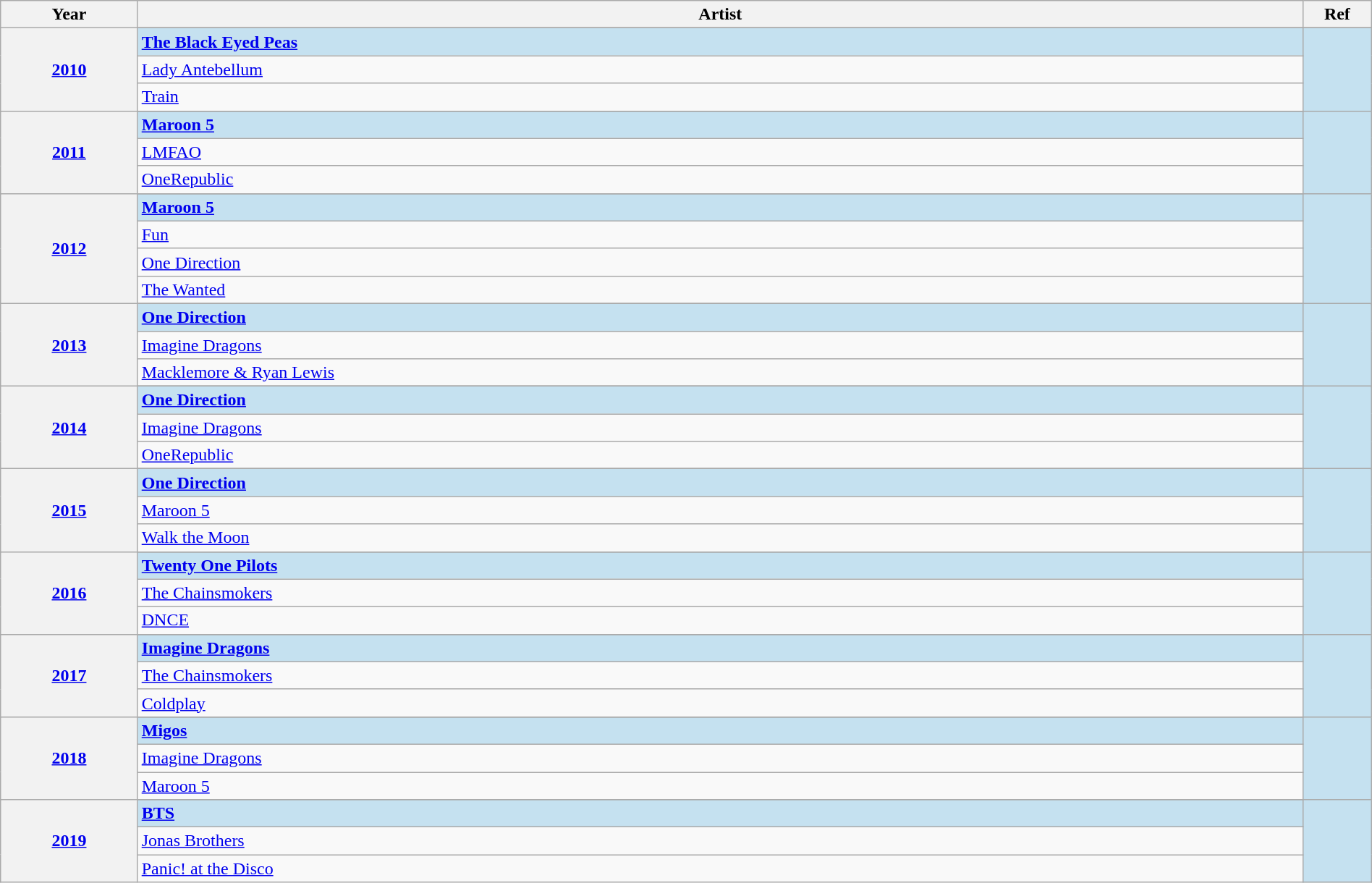<table class="wikitable" width="100%">
<tr>
<th width="10%">Year</th>
<th width="85%">Artist</th>
<th width="5%">Ref</th>
</tr>
<tr>
<th rowspan="4" align="center"><a href='#'>2010<br></a></th>
</tr>
<tr style="background:#c5e1f0">
<td><strong><a href='#'>The Black Eyed Peas</a></strong></td>
<td rowspan="4" align="center"></td>
</tr>
<tr>
<td><a href='#'>Lady Antebellum</a></td>
</tr>
<tr>
<td><a href='#'>Train</a></td>
</tr>
<tr>
<th rowspan="4" align="center"><a href='#'>2011<br></a></th>
</tr>
<tr style="background:#c5e1f0">
<td><strong><a href='#'>Maroon 5</a></strong></td>
<td rowspan="4" align="center"></td>
</tr>
<tr>
<td><a href='#'>LMFAO</a></td>
</tr>
<tr>
<td><a href='#'>OneRepublic</a></td>
</tr>
<tr>
<th rowspan="5" align="center"><a href='#'>2012<br></a></th>
</tr>
<tr style="background:#c5e1f0">
<td><strong><a href='#'>Maroon 5</a></strong></td>
<td rowspan="5" align="center"></td>
</tr>
<tr>
<td><a href='#'>Fun</a></td>
</tr>
<tr>
<td><a href='#'>One Direction</a></td>
</tr>
<tr>
<td><a href='#'>The Wanted</a></td>
</tr>
<tr>
<th rowspan="4" align="center"><a href='#'>2013<br></a></th>
</tr>
<tr style="background:#c5e1f0">
<td><strong><a href='#'>One Direction</a></strong></td>
<td rowspan="4" align="center"></td>
</tr>
<tr>
<td><a href='#'>Imagine Dragons</a></td>
</tr>
<tr>
<td><a href='#'>Macklemore & Ryan Lewis</a></td>
</tr>
<tr>
<th rowspan="4" align="center"><a href='#'>2014<br></a></th>
</tr>
<tr style="background:#c5e1f0">
<td><strong><a href='#'>One Direction</a></strong></td>
<td rowspan="4" align="center"></td>
</tr>
<tr>
<td><a href='#'>Imagine Dragons</a></td>
</tr>
<tr>
<td><a href='#'>OneRepublic</a></td>
</tr>
<tr>
<th rowspan="4" align="center"><a href='#'>2015<br></a></th>
</tr>
<tr style="background:#c5e1f0">
<td><strong><a href='#'>One Direction</a></strong></td>
<td rowspan="4" align="center"></td>
</tr>
<tr>
<td><a href='#'>Maroon 5</a></td>
</tr>
<tr>
<td><a href='#'>Walk the Moon</a></td>
</tr>
<tr>
<th rowspan="4" align="center"><a href='#'>2016<br></a></th>
</tr>
<tr style="background:#c5e1f0">
<td><strong><a href='#'>Twenty One Pilots</a></strong></td>
<td rowspan="4" align="center"></td>
</tr>
<tr>
<td><a href='#'>The Chainsmokers</a></td>
</tr>
<tr>
<td><a href='#'>DNCE</a></td>
</tr>
<tr>
<th rowspan="4" align="center"><a href='#'>2017<br></a></th>
</tr>
<tr style="background:#c5e1f0">
<td><strong><a href='#'>Imagine Dragons</a></strong></td>
<td rowspan="4" align="center"></td>
</tr>
<tr>
<td><a href='#'>The Chainsmokers</a></td>
</tr>
<tr>
<td><a href='#'>Coldplay</a></td>
</tr>
<tr>
<th rowspan="4" align="center"><a href='#'>2018<br></a></th>
</tr>
<tr style="background:#c5e1f0">
<td><strong><a href='#'>Migos</a></strong></td>
<td rowspan="4" align="center"></td>
</tr>
<tr>
<td><a href='#'>Imagine Dragons</a></td>
</tr>
<tr>
<td><a href='#'>Maroon 5</a></td>
</tr>
<tr>
<th rowspan="4" align="center"><a href='#'>2019<br></a></th>
</tr>
<tr style="background:#c5e1f0">
<td><strong><a href='#'>BTS</a></strong></td>
<td rowspan="3" align="center"></td>
</tr>
<tr>
<td><a href='#'>Jonas Brothers</a></td>
</tr>
<tr>
<td><a href='#'>Panic! at the Disco</a></td>
</tr>
</table>
